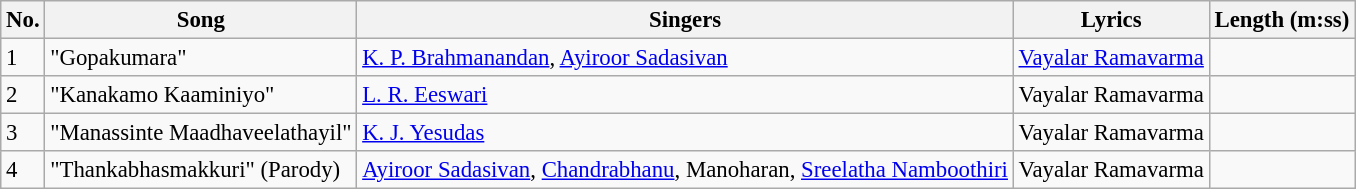<table class="wikitable" style="font-size:95%;">
<tr>
<th>No.</th>
<th>Song</th>
<th>Singers</th>
<th>Lyrics</th>
<th>Length (m:ss)</th>
</tr>
<tr>
<td>1</td>
<td>"Gopakumara"</td>
<td><a href='#'>K. P. Brahmanandan</a>, <a href='#'>Ayiroor Sadasivan</a></td>
<td><a href='#'>Vayalar Ramavarma</a></td>
<td></td>
</tr>
<tr>
<td>2</td>
<td>"Kanakamo Kaaminiyo"</td>
<td><a href='#'>L. R. Eeswari</a></td>
<td>Vayalar Ramavarma</td>
<td></td>
</tr>
<tr>
<td>3</td>
<td>"Manassinte Maadhaveelathayil"</td>
<td><a href='#'>K. J. Yesudas</a></td>
<td>Vayalar Ramavarma</td>
<td></td>
</tr>
<tr>
<td>4</td>
<td>"Thankabhasmakkuri" (Parody)</td>
<td><a href='#'>Ayiroor Sadasivan</a>, <a href='#'>Chandrabhanu</a>, Manoharan, <a href='#'>Sreelatha Namboothiri</a></td>
<td>Vayalar Ramavarma</td>
<td></td>
</tr>
</table>
